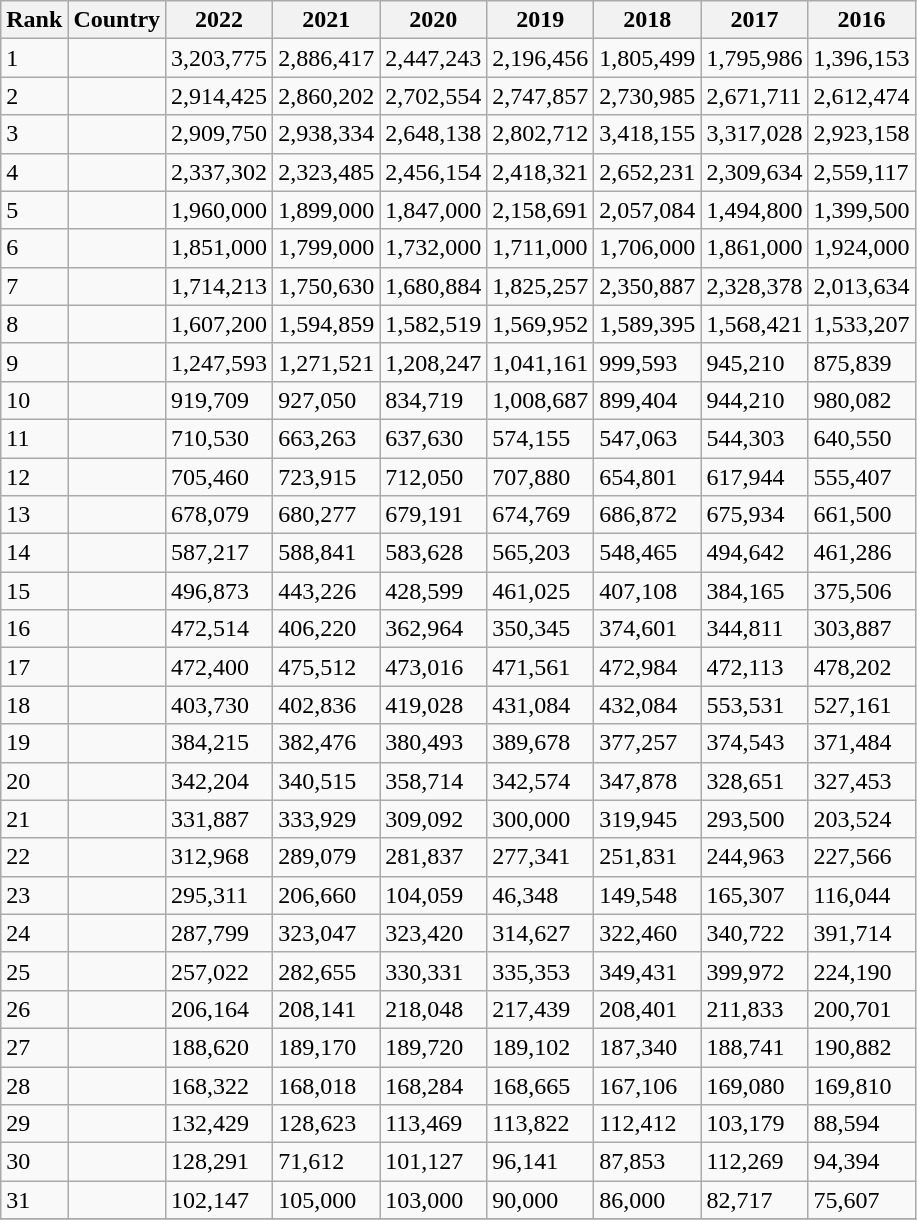<table class="wikitable sortable">
<tr>
<th>Rank</th>
<th>Country</th>
<th>2022</th>
<th>2021</th>
<th>2020</th>
<th>2019</th>
<th>2018</th>
<th>2017</th>
<th>2016</th>
</tr>
<tr>
<td>1</td>
<td></td>
<td align="left">3,203,775</td>
<td align="left">2,886,417</td>
<td align="left">2,447,243</td>
<td align="left">2,196,456</td>
<td align="left">1,805,499</td>
<td align="left">1,795,986</td>
<td align="left">1,396,153</td>
</tr>
<tr>
<td>2</td>
<td></td>
<td align="left">2,914,425</td>
<td align="left">2,860,202</td>
<td align="left">2,702,554</td>
<td align="left">2,747,857</td>
<td align="left">2,730,985</td>
<td align="left">2,671,711</td>
<td align="left">2,612,474</td>
</tr>
<tr>
<td>3</td>
<td></td>
<td align="left">2,909,750</td>
<td align="left">2,938,334</td>
<td align="left">2,648,138</td>
<td align="left">2,802,712</td>
<td align="left">3,418,155</td>
<td align="left">3,317,028</td>
<td align="left">2,923,158</td>
</tr>
<tr>
<td>4</td>
<td></td>
<td align="left">2,337,302</td>
<td align="left">2,323,485</td>
<td align="left">2,456,154</td>
<td align="left">2,418,321</td>
<td align="left">2,652,231</td>
<td align="left">2,309,634</td>
<td align="left">2,559,117</td>
</tr>
<tr>
<td>5</td>
<td></td>
<td align="left">1,960,000</td>
<td align="left">1,899,000</td>
<td align="left">1,847,000</td>
<td align="left">2,158,691</td>
<td align="left">2,057,084</td>
<td align="left">1,494,800</td>
<td align="left">1,399,500</td>
</tr>
<tr>
<td>6</td>
<td></td>
<td align="left">1,851,000</td>
<td align="left">1,799,000</td>
<td align="left">1,732,000</td>
<td align="left">1,711,000</td>
<td align="left">1,706,000</td>
<td align="left">1,861,000</td>
<td align="left">1,924,000</td>
</tr>
<tr>
<td>7</td>
<td></td>
<td align="left">1,714,213</td>
<td align="left">1,750,630</td>
<td align="left">1,680,884</td>
<td align="left">1,825,257</td>
<td align="left">2,350,887</td>
<td align="left">2,328,378</td>
<td align="left">2,013,634</td>
</tr>
<tr>
<td>8</td>
<td></td>
<td align="left">1,607,200</td>
<td align="left">1,594,859</td>
<td align="left">1,582,519</td>
<td align="left">1,569,952</td>
<td align="left">1,589,395</td>
<td align="left">1,568,421</td>
<td align="left">1,533,207</td>
</tr>
<tr>
<td>9</td>
<td></td>
<td align="left">1,247,593</td>
<td align="left">1,271,521</td>
<td align="left">1,208,247</td>
<td align="left">1,041,161</td>
<td align="left">999,593</td>
<td align="left">945,210</td>
<td align="left">875,839</td>
</tr>
<tr>
<td>10</td>
<td></td>
<td align="left">919,709</td>
<td align="left">927,050</td>
<td align="left">834,719</td>
<td align="left">1,008,687</td>
<td align="left">899,404</td>
<td align="left">944,210</td>
<td align="left">980,082</td>
</tr>
<tr>
<td>11</td>
<td></td>
<td align="left">710,530</td>
<td align="left">663,263</td>
<td align="left">637,630</td>
<td align="left">574,155</td>
<td align="left">547,063</td>
<td align="left">544,303</td>
<td align="left">640,550</td>
</tr>
<tr>
<td>12</td>
<td></td>
<td align="left">705,460</td>
<td align="left">723,915</td>
<td align="left">712,050</td>
<td align="left">707,880</td>
<td align="left">654,801</td>
<td align="left">617,944</td>
<td align="left">555,407</td>
</tr>
<tr>
<td>13</td>
<td></td>
<td align="left">678,079</td>
<td align="left">680,277</td>
<td align="left">679,191</td>
<td align="left">674,769</td>
<td align="left">686,872</td>
<td align="left">675,934</td>
<td align="left">661,500</td>
</tr>
<tr>
<td>14</td>
<td></td>
<td align="left">587,217</td>
<td align="left">588,841</td>
<td align="left">583,628</td>
<td align="left">565,203</td>
<td align="left">548,465</td>
<td align="left">494,642</td>
<td align="left">461,286</td>
</tr>
<tr>
<td>15</td>
<td></td>
<td align="left">496,873</td>
<td align="left">443,226</td>
<td align="left">428,599</td>
<td align="left">461,025</td>
<td align="left">407,108</td>
<td align="left">384,165</td>
<td align="left">375,506</td>
</tr>
<tr>
<td>16</td>
<td></td>
<td align="left">472,514</td>
<td align="left">406,220</td>
<td align="left">362,964</td>
<td align="left">350,345</td>
<td align="left">374,601</td>
<td align="left">344,811</td>
<td align="left">303,887</td>
</tr>
<tr>
<td>17</td>
<td></td>
<td align="left">472,400</td>
<td align="left">475,512</td>
<td align="left">473,016</td>
<td align="left">471,561</td>
<td align="left">472,984</td>
<td align="left">472,113</td>
<td align="left">478,202</td>
</tr>
<tr>
<td>18</td>
<td></td>
<td align="left">403,730</td>
<td align="left">402,836</td>
<td align="left">419,028</td>
<td align="left">431,084</td>
<td align="left">432,084</td>
<td align="left">553,531</td>
<td align="left">527,161</td>
</tr>
<tr>
<td>19</td>
<td></td>
<td align="left">384,215</td>
<td align="left">382,476</td>
<td align="left">380,493</td>
<td align="left">389,678</td>
<td align="left">377,257</td>
<td align="left">374,543</td>
<td align="left">371,484</td>
</tr>
<tr>
<td>20</td>
<td></td>
<td align="left">342,204</td>
<td align="left">340,515</td>
<td align="left">358,714</td>
<td align="left">342,574</td>
<td align="left">347,878</td>
<td align="left">328,651</td>
<td align="left">327,453</td>
</tr>
<tr>
<td>21</td>
<td></td>
<td align="left">331,887</td>
<td align="left">333,929</td>
<td align="left">309,092</td>
<td align="left">300,000</td>
<td align="left">319,945</td>
<td align="left">293,500</td>
<td align="left">203,524</td>
</tr>
<tr>
<td>22</td>
<td></td>
<td align="left">312,968</td>
<td align="left">289,079</td>
<td align="left">281,837</td>
<td align="left">277,341</td>
<td align="left">251,831</td>
<td align="left">244,963</td>
<td align="left">227,566</td>
</tr>
<tr>
<td>23</td>
<td></td>
<td align="left">295,311</td>
<td align="left">206,660</td>
<td align="left">104,059</td>
<td align="left">46,348</td>
<td align="left">149,548</td>
<td align="left">165,307</td>
<td align="left">116,044</td>
</tr>
<tr>
<td>24</td>
<td></td>
<td align="left">287,799</td>
<td align="left">323,047</td>
<td align="left">323,420</td>
<td align="left">314,627</td>
<td align="left">322,460</td>
<td align="left">340,722</td>
<td align="left">391,714</td>
</tr>
<tr>
<td>25</td>
<td></td>
<td align="left">257,022</td>
<td align="left">282,655</td>
<td align="left">330,331</td>
<td align="left">335,353</td>
<td align="left">349,431</td>
<td align="left">399,972</td>
<td align="left">224,190</td>
</tr>
<tr>
<td>26</td>
<td></td>
<td align="left">206,164</td>
<td align="left">208,141</td>
<td align="left">218,048</td>
<td align="left">217,439</td>
<td align="left">208,401</td>
<td align="left">211,833</td>
<td align="left">200,701</td>
</tr>
<tr>
<td>27</td>
<td></td>
<td align="left">188,620</td>
<td align="left">189,170</td>
<td align="left">189,720</td>
<td align="left">189,102</td>
<td align="left">187,340</td>
<td align="left">188,741</td>
<td align="left">190,882</td>
</tr>
<tr>
<td>28</td>
<td></td>
<td align="left">168,322</td>
<td align="left">168,018</td>
<td align="left">168,284</td>
<td align="left">168,665</td>
<td align="left">167,106</td>
<td align="left">169,080</td>
<td align="left">169,810</td>
</tr>
<tr>
<td>29</td>
<td></td>
<td align="left">132,429</td>
<td align="left">128,623</td>
<td align="left">113,469</td>
<td align="left">113,822</td>
<td align="left">112,412</td>
<td align="left">103,179</td>
<td align="left">88,594</td>
</tr>
<tr>
<td>30</td>
<td></td>
<td align="left">128,291</td>
<td align="left">71,612</td>
<td align="left">101,127</td>
<td align="left">96,141</td>
<td align="left">87,853</td>
<td align="left">112,269</td>
<td align="left">94,394</td>
</tr>
<tr>
<td>31</td>
<td></td>
<td align="left">102,147</td>
<td align="left">105,000</td>
<td align="left">103,000</td>
<td align="left">90,000</td>
<td align="left">86,000</td>
<td align="left">82,717</td>
<td align="left">75,607</td>
</tr>
<tr>
</tr>
</table>
